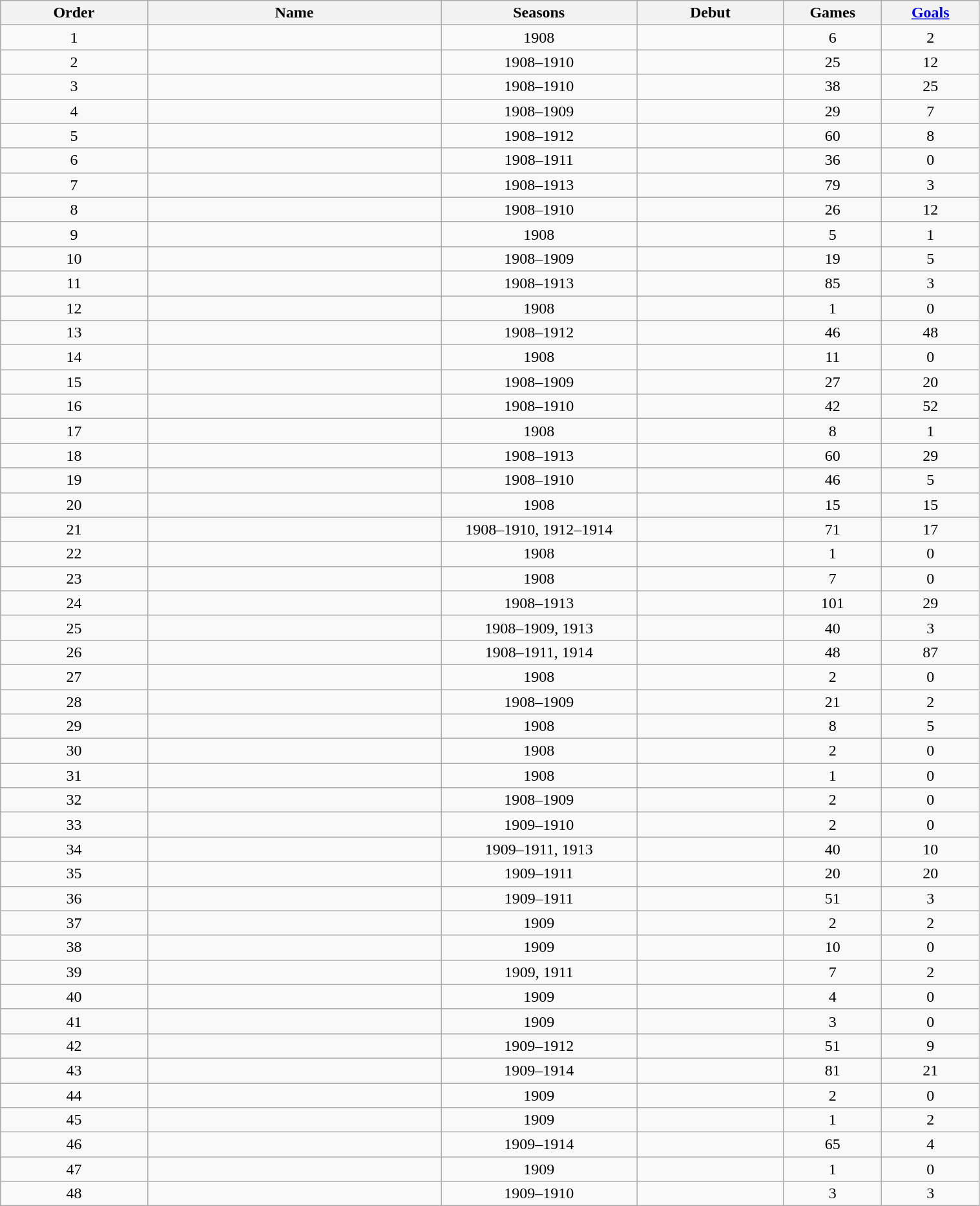<table class="wikitable sortable" style="text-align:center; width:80%;">
<tr>
<th style="width=10%">Order</th>
<th style="width:30%">Name</th>
<th style="width:20%">Seasons</th>
<th style="width:15%">Debut</th>
<th style="width:10%">Games</th>
<th style="width:10%"><a href='#'>Goals</a></th>
</tr>
<tr>
<td>1</td>
<td align=left></td>
<td>1908</td>
<td></td>
<td>6</td>
<td>2</td>
</tr>
<tr>
<td>2</td>
<td align=left></td>
<td>1908–1910</td>
<td></td>
<td>25</td>
<td>12</td>
</tr>
<tr>
<td>3</td>
<td align=left></td>
<td>1908–1910</td>
<td></td>
<td>38</td>
<td>25</td>
</tr>
<tr>
<td>4</td>
<td align=left></td>
<td>1908–1909</td>
<td></td>
<td>29</td>
<td>7</td>
</tr>
<tr>
<td>5</td>
<td align=left></td>
<td>1908–1912</td>
<td></td>
<td>60</td>
<td>8</td>
</tr>
<tr>
<td>6</td>
<td align=left></td>
<td>1908–1911</td>
<td></td>
<td>36</td>
<td>0</td>
</tr>
<tr>
<td>7</td>
<td align=left></td>
<td>1908–1913</td>
<td></td>
<td>79</td>
<td>3</td>
</tr>
<tr>
<td>8</td>
<td align=left></td>
<td>1908–1910</td>
<td></td>
<td>26</td>
<td>12</td>
</tr>
<tr>
<td>9</td>
<td align=left></td>
<td>1908</td>
<td></td>
<td>5</td>
<td>1</td>
</tr>
<tr>
<td>10</td>
<td align=left></td>
<td>1908–1909</td>
<td></td>
<td>19</td>
<td>5</td>
</tr>
<tr>
<td>11</td>
<td align=left></td>
<td>1908–1913</td>
<td></td>
<td>85</td>
<td>3</td>
</tr>
<tr>
<td>12</td>
<td align=left></td>
<td>1908</td>
<td></td>
<td>1</td>
<td>0</td>
</tr>
<tr>
<td>13</td>
<td align=left></td>
<td>1908–1912</td>
<td></td>
<td>46</td>
<td>48</td>
</tr>
<tr>
<td>14</td>
<td align=left></td>
<td>1908</td>
<td></td>
<td>11</td>
<td>0</td>
</tr>
<tr>
<td>15</td>
<td align=left></td>
<td>1908–1909</td>
<td></td>
<td>27</td>
<td>20</td>
</tr>
<tr>
<td>16</td>
<td align=left></td>
<td>1908–1910</td>
<td></td>
<td>42</td>
<td>52</td>
</tr>
<tr>
<td>17</td>
<td align=left></td>
<td>1908</td>
<td></td>
<td>8</td>
<td>1</td>
</tr>
<tr>
<td>18</td>
<td align=left></td>
<td>1908–1913</td>
<td></td>
<td>60</td>
<td>29</td>
</tr>
<tr>
<td>19</td>
<td align=left></td>
<td>1908–1910</td>
<td></td>
<td>46</td>
<td>5</td>
</tr>
<tr>
<td>20</td>
<td align=left></td>
<td>1908</td>
<td></td>
<td>15</td>
<td>15</td>
</tr>
<tr>
<td>21</td>
<td align=left></td>
<td>1908–1910, 1912–1914</td>
<td></td>
<td>71</td>
<td>17</td>
</tr>
<tr>
<td>22</td>
<td align=left></td>
<td>1908</td>
<td></td>
<td>1</td>
<td>0</td>
</tr>
<tr>
<td>23</td>
<td align=left></td>
<td>1908</td>
<td></td>
<td>7</td>
<td>0</td>
</tr>
<tr>
<td>24</td>
<td align=left></td>
<td>1908–1913</td>
<td></td>
<td>101</td>
<td>29</td>
</tr>
<tr>
<td>25</td>
<td align=left></td>
<td>1908–1909, 1913</td>
<td></td>
<td>40</td>
<td>3</td>
</tr>
<tr>
<td>26</td>
<td align=left></td>
<td>1908–1911, 1914</td>
<td></td>
<td>48</td>
<td>87</td>
</tr>
<tr>
<td>27</td>
<td align=left></td>
<td>1908</td>
<td></td>
<td>2</td>
<td>0</td>
</tr>
<tr>
<td>28</td>
<td align=left></td>
<td>1908–1909</td>
<td></td>
<td>21</td>
<td>2</td>
</tr>
<tr>
<td>29</td>
<td align=left></td>
<td>1908</td>
<td></td>
<td>8</td>
<td>5</td>
</tr>
<tr>
<td>30</td>
<td align=left></td>
<td>1908</td>
<td></td>
<td>2</td>
<td>0</td>
</tr>
<tr>
<td>31</td>
<td align=left></td>
<td>1908</td>
<td></td>
<td>1</td>
<td>0</td>
</tr>
<tr>
<td>32</td>
<td align=left></td>
<td>1908–1909</td>
<td></td>
<td>2</td>
<td>0</td>
</tr>
<tr>
<td>33</td>
<td align=left></td>
<td>1909–1910</td>
<td></td>
<td>2</td>
<td>0</td>
</tr>
<tr>
<td>34</td>
<td align=left></td>
<td>1909–1911, 1913</td>
<td></td>
<td>40</td>
<td>10</td>
</tr>
<tr>
<td>35</td>
<td align=left></td>
<td>1909–1911</td>
<td></td>
<td>20</td>
<td>20</td>
</tr>
<tr>
<td>36</td>
<td align=left></td>
<td>1909–1911</td>
<td></td>
<td>51</td>
<td>3</td>
</tr>
<tr>
<td>37</td>
<td align=left></td>
<td>1909</td>
<td></td>
<td>2</td>
<td>2</td>
</tr>
<tr>
<td>38</td>
<td align=left></td>
<td>1909</td>
<td></td>
<td>10</td>
<td>0</td>
</tr>
<tr>
<td>39</td>
<td align=left></td>
<td>1909, 1911</td>
<td></td>
<td>7</td>
<td>2</td>
</tr>
<tr>
<td>40</td>
<td align=left></td>
<td>1909</td>
<td></td>
<td>4</td>
<td>0</td>
</tr>
<tr>
<td>41</td>
<td align=left></td>
<td>1909</td>
<td></td>
<td>3</td>
<td>0</td>
</tr>
<tr>
<td>42</td>
<td align=left></td>
<td>1909–1912</td>
<td></td>
<td>51</td>
<td>9</td>
</tr>
<tr>
<td>43</td>
<td align=left></td>
<td>1909–1914</td>
<td></td>
<td>81</td>
<td>21</td>
</tr>
<tr>
<td>44</td>
<td align=left></td>
<td>1909</td>
<td></td>
<td>2</td>
<td>0</td>
</tr>
<tr>
<td>45</td>
<td align=left></td>
<td>1909</td>
<td></td>
<td>1</td>
<td>2</td>
</tr>
<tr>
<td>46</td>
<td align=left></td>
<td>1909–1914</td>
<td></td>
<td>65</td>
<td>4</td>
</tr>
<tr>
<td>47</td>
<td align=left></td>
<td>1909</td>
<td></td>
<td>1</td>
<td>0</td>
</tr>
<tr>
<td>48</td>
<td align=left></td>
<td>1909–1910</td>
<td></td>
<td>3</td>
<td>3</td>
</tr>
</table>
